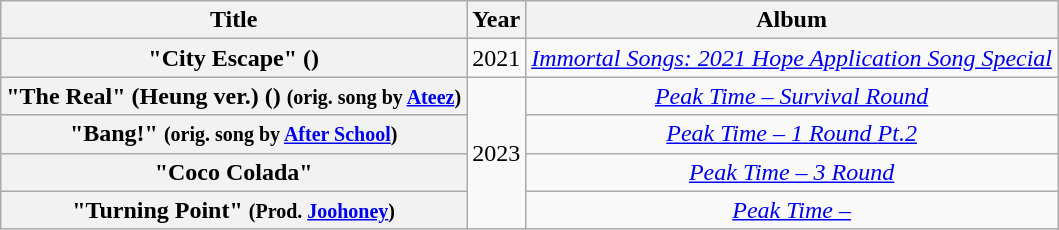<table class="wikitable plainrowheaders" style="text-align:center">
<tr>
<th scope="col">Title</th>
<th scope="col">Year</th>
<th scope="col">Album</th>
</tr>
<tr>
<th scope="row">"City Escape" ()</th>
<td>2021</td>
<td><em><a href='#'>Immortal Songs: 2021 Hope Application Song Special</a></em></td>
</tr>
<tr>
<th scope="row">"The Real" (Heung ver.) () <small>(orig. song by <a href='#'>Ateez</a>)</small></th>
<td rowspan="4">2023</td>
<td><em><a href='#'>Peak Time – Survival Round</a></em></td>
</tr>
<tr>
<th scope="row">"Bang!" <small>(orig. song by <a href='#'>After School</a>)</small></th>
<td><em><a href='#'>Peak Time – 1 Round <Rival match> Pt.2</a></em></td>
</tr>
<tr>
<th scope="row">"Coco Colada"</th>
<td><em><a href='#'>Peak Time – 3 Round <Originals match></a></em></td>
</tr>
<tr>
<th scope="row">"Turning Point" <small>(Prod. <a href='#'>Joohoney</a>)</small></th>
<td><em><a href='#'>Peak Time – <Final Round></a></em></td>
</tr>
</table>
